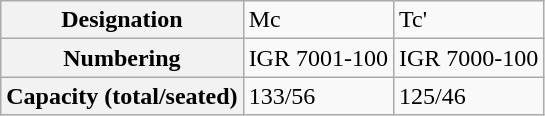<table class="wikitable">
<tr>
<th>Designation</th>
<td>Mc</td>
<td>Tc'</td>
</tr>
<tr>
<th>Numbering</th>
<td>IGR 7001-100</td>
<td>IGR 7000-100</td>
</tr>
<tr>
<th>Capacity (total/seated)</th>
<td>133/56</td>
<td>125/46</td>
</tr>
</table>
